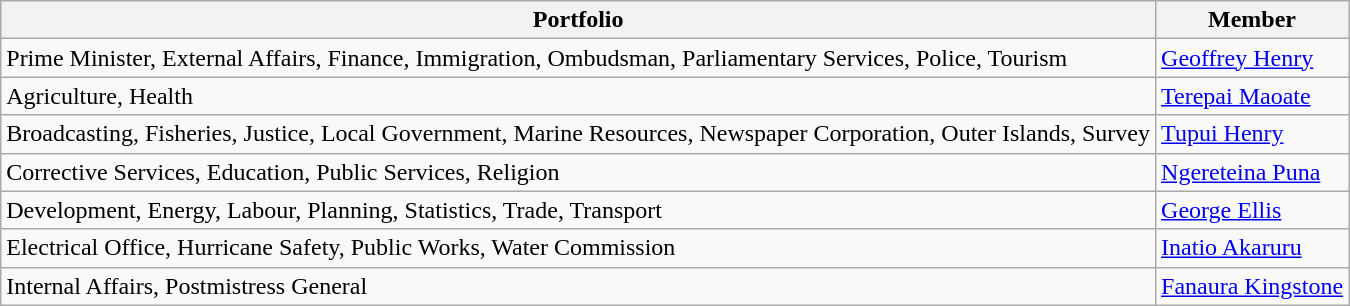<table class=wikitable>
<tr>
<th>Portfolio</th>
<th>Member</th>
</tr>
<tr>
<td>Prime Minister, External Affairs, Finance, Immigration, Ombudsman, Parliamentary Services, Police, Tourism</td>
<td><a href='#'>Geoffrey Henry</a></td>
</tr>
<tr>
<td>Agriculture, Health</td>
<td><a href='#'>Terepai Maoate</a></td>
</tr>
<tr>
<td>Broadcasting, Fisheries, Justice, Local Government, Marine Resources, Newspaper Corporation, Outer Islands, Survey</td>
<td><a href='#'>Tupui Henry</a></td>
</tr>
<tr>
<td>Corrective Services, Education, Public Services, Religion</td>
<td><a href='#'>Ngereteina Puna</a></td>
</tr>
<tr>
<td>Development, Energy, Labour, Planning, Statistics, Trade, Transport</td>
<td><a href='#'>George Ellis</a></td>
</tr>
<tr>
<td>Electrical Office, Hurricane Safety, Public Works, Water Commission</td>
<td><a href='#'>Inatio Akaruru</a></td>
</tr>
<tr>
<td>Internal Affairs, Postmistress General</td>
<td><a href='#'>Fanaura Kingstone</a></td>
</tr>
</table>
